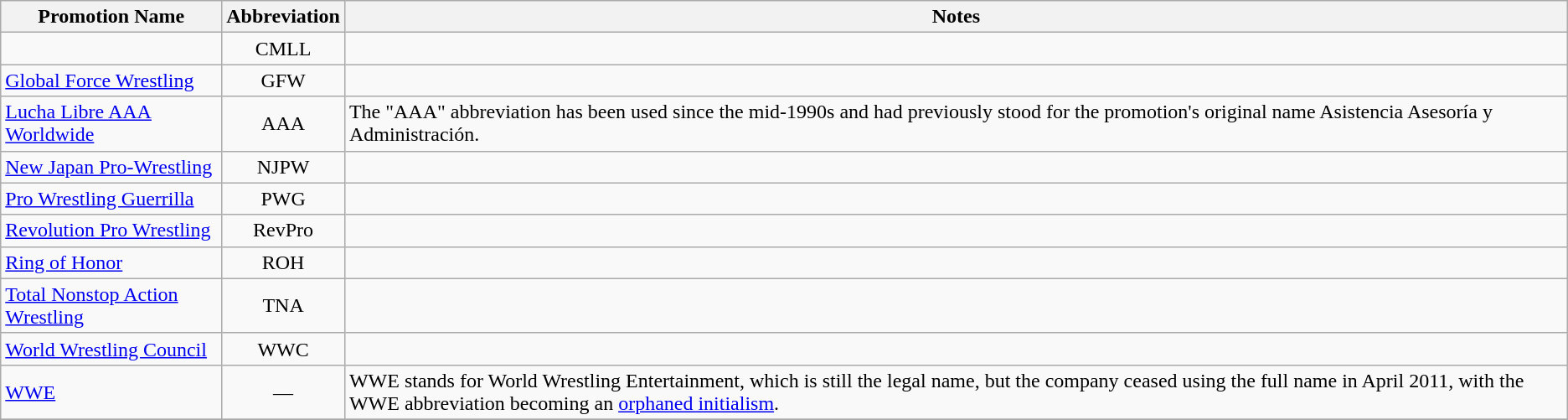<table class="wikitable">
<tr>
<th>Promotion Name</th>
<th>Abbreviation</th>
<th>Notes</th>
</tr>
<tr>
<td></td>
<td align=center>CMLL</td>
<td></td>
</tr>
<tr>
<td><a href='#'>Global Force Wrestling</a></td>
<td align=center>GFW</td>
<td></td>
</tr>
<tr>
<td><a href='#'>Lucha Libre AAA Worldwide</a></td>
<td align=center>AAA</td>
<td>The "AAA" abbreviation has been used since the mid-1990s and had previously stood for the promotion's original name Asistencia Asesoría y Administración.</td>
</tr>
<tr>
<td><a href='#'>New Japan Pro-Wrestling</a></td>
<td align=center>NJPW</td>
<td></td>
</tr>
<tr>
<td><a href='#'>Pro Wrestling Guerrilla</a></td>
<td align=center>PWG</td>
<td></td>
</tr>
<tr>
<td><a href='#'>Revolution Pro Wrestling</a></td>
<td align=center>RevPro</td>
<td></td>
</tr>
<tr>
<td><a href='#'>Ring of Honor</a></td>
<td align=center>ROH</td>
<td></td>
</tr>
<tr>
<td><a href='#'>Total Nonstop Action Wrestling</a></td>
<td align=center>TNA</td>
<td></td>
</tr>
<tr>
<td><a href='#'>World Wrestling Council</a></td>
<td align=center>WWC</td>
<td></td>
</tr>
<tr>
<td><a href='#'>WWE</a></td>
<td align=center>—</td>
<td>WWE stands for World Wrestling Entertainment, which is still the legal name, but the company ceased using the full name in April 2011, with the WWE abbreviation becoming an <a href='#'>orphaned initialism</a>.<br></td>
</tr>
<tr>
</tr>
</table>
